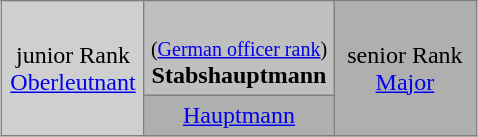<table class="toccolours" border="1" cellpadding="4" cellspacing="0" style="border-collapse: collapse; margin: 0.5em auto; clear: both;">
<tr>
<td width="30%" align="center" rowspan="2" style="background:#cfcfcf;">junior Rank<br><a href='#'>Oberleutnant</a></td>
<td width="40%" align="center" rowspan="1" style="background:#bfbfbf;"> <br><small>(<a href='#'>German officer rank</a>)</small><br><strong>Stabshauptmann</strong></td>
<td width="30%" align="center" rowspan="2" style="background:#afafaf;">senior Rank<br><a href='#'>Major</a></td>
</tr>
<tr>
<td width="40%" align="center"  style="background:#afafaf;"><a href='#'>Hauptmann</a></td>
</tr>
</table>
